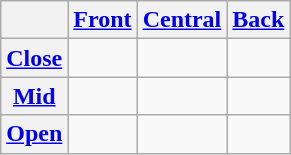<table class="wikitable" style="text-align:center">
<tr>
<th></th>
<th><a href='#'>Front</a></th>
<th><a href='#'>Central</a></th>
<th><a href='#'>Back</a></th>
</tr>
<tr style="text-align: center;">
<th><a href='#'>Close</a></th>
<td></td>
<td></td>
<td></td>
</tr>
<tr style="text-align: center;">
<th><a href='#'>Mid</a></th>
<td></td>
<td></td>
<td></td>
</tr>
<tr style="text-align: center;">
<th><a href='#'>Open</a></th>
<td></td>
<td></td>
<td></td>
</tr>
</table>
